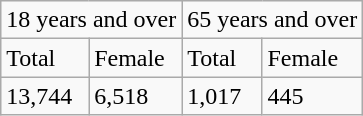<table class=wikitable>
<tr>
<td colspan="2">18 years and over</td>
<td colspan="2">65 years and over</td>
</tr>
<tr>
<td>Total</td>
<td>Female</td>
<td>Total</td>
<td>Female</td>
</tr>
<tr>
<td>13,744</td>
<td>6,518</td>
<td>1,017</td>
<td>445</td>
</tr>
</table>
